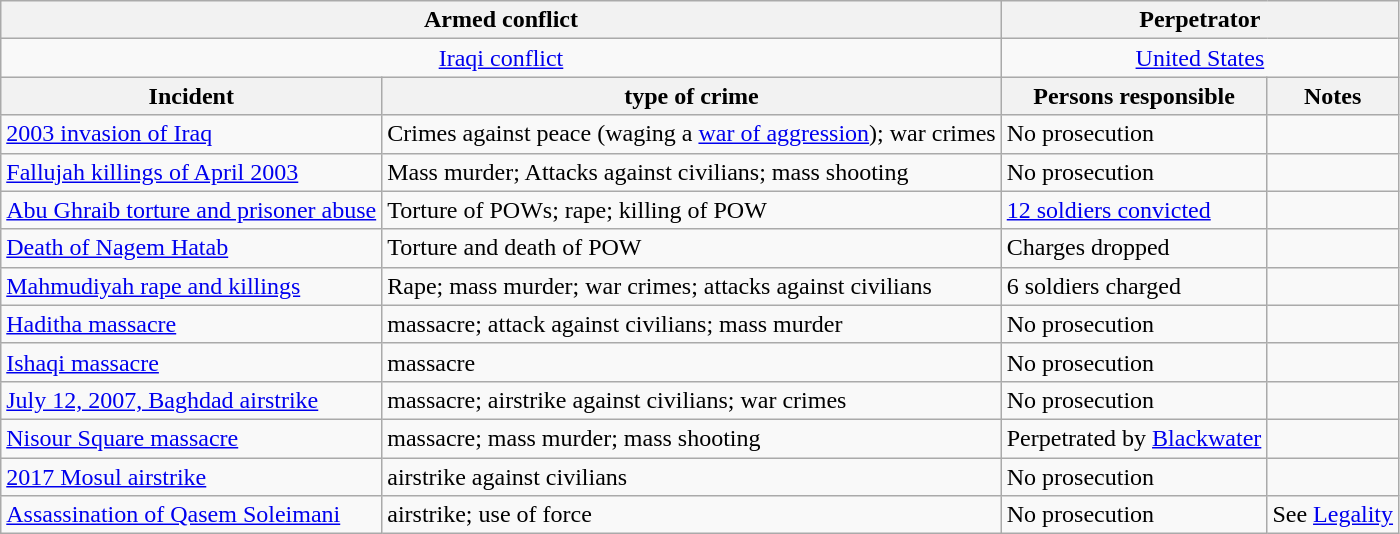<table class="wikitable">
<tr>
<th colspan="2">Armed conflict</th>
<th colspan="2">Perpetrator</th>
</tr>
<tr style="text-align:center;">
<td colspan="2"><a href='#'>Iraqi conflict</a></td>
<td colspan="2"><a href='#'>United States</a></td>
</tr>
<tr>
<th>Incident</th>
<th>type of crime</th>
<th>Persons responsible</th>
<th>Notes</th>
</tr>
<tr>
<td><a href='#'>2003 invasion of Iraq</a></td>
<td>Crimes against peace (waging a <a href='#'>war of aggression</a>); war crimes</td>
<td>No prosecution</td>
<td></td>
</tr>
<tr>
<td><a href='#'>Fallujah killings of April 2003</a></td>
<td>Mass murder; Attacks against civilians; mass shooting</td>
<td>No prosecution</td>
<td></td>
</tr>
<tr>
<td><a href='#'>Abu Ghraib torture and prisoner abuse</a></td>
<td>Torture of POWs; rape; killing of POW</td>
<td><a href='#'>12 soldiers convicted</a></td>
<td></td>
</tr>
<tr>
<td><a href='#'>Death of Nagem Hatab</a></td>
<td>Torture and death of POW</td>
<td>Charges dropped</td>
<td></td>
</tr>
<tr>
<td><a href='#'>Mahmudiyah rape and killings</a></td>
<td>Rape; mass murder; war crimes; attacks against civilians</td>
<td>6 soldiers charged</td>
<td></td>
</tr>
<tr>
<td><a href='#'>Haditha massacre</a></td>
<td>massacre; attack against civilians; mass murder</td>
<td>No prosecution</td>
<td></td>
</tr>
<tr>
<td><a href='#'>Ishaqi massacre</a></td>
<td>massacre</td>
<td>No prosecution</td>
<td></td>
</tr>
<tr>
<td><a href='#'>July 12, 2007, Baghdad airstrike</a></td>
<td>massacre; airstrike against civilians; war crimes</td>
<td>No prosecution</td>
<td></td>
</tr>
<tr>
<td><a href='#'>Nisour Square massacre</a></td>
<td>massacre; mass murder; mass shooting</td>
<td>Perpetrated by <a href='#'>Blackwater</a></td>
<td></td>
</tr>
<tr>
<td><a href='#'>2017 Mosul airstrike</a></td>
<td>airstrike against civilians</td>
<td>No prosecution</td>
<td></td>
</tr>
<tr>
<td><a href='#'>Assassination of Qasem Soleimani</a></td>
<td>airstrike; use of force</td>
<td>No prosecution</td>
<td>See <a href='#'>Legality</a></td>
</tr>
</table>
